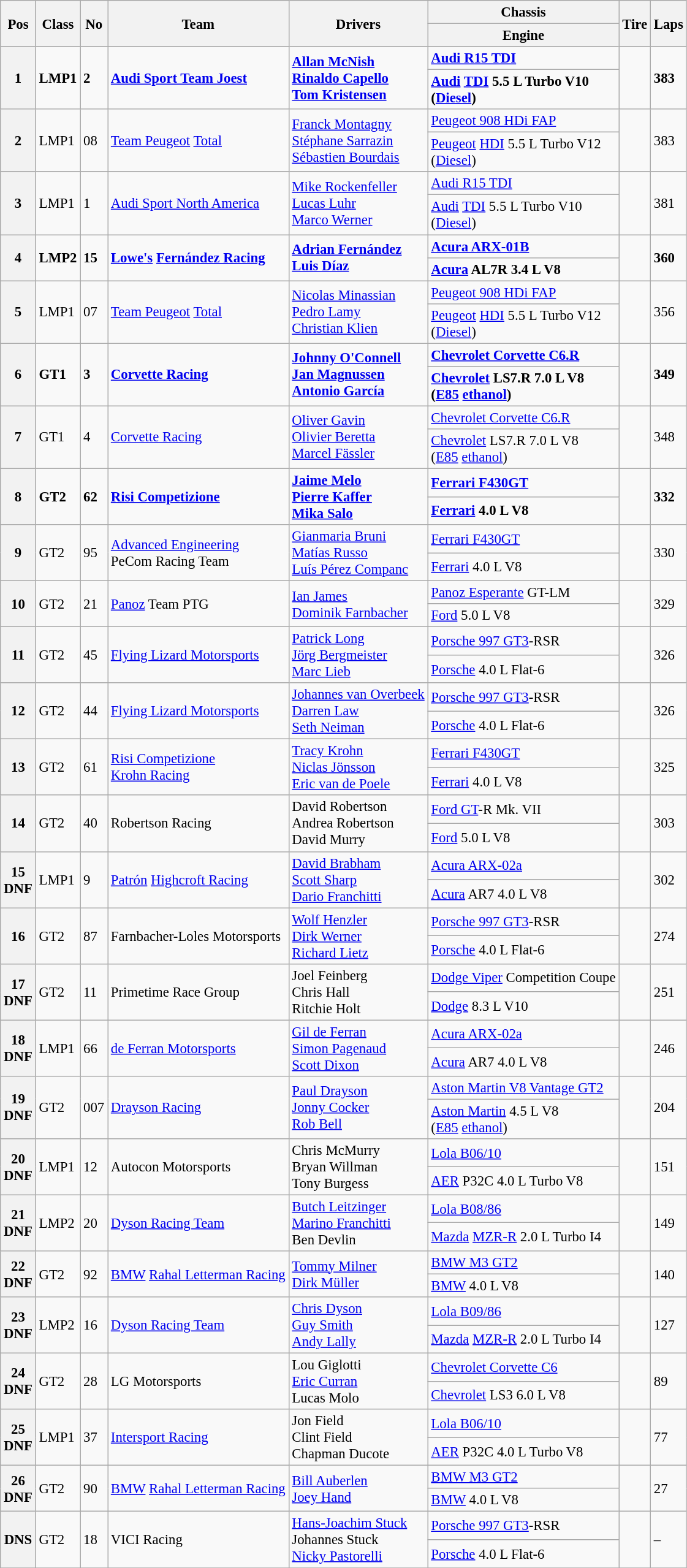<table class="wikitable" style="font-size: 95%;">
<tr>
<th rowspan=2>Pos</th>
<th rowspan=2>Class</th>
<th rowspan=2>No</th>
<th rowspan=2>Team</th>
<th rowspan=2>Drivers</th>
<th>Chassis</th>
<th rowspan=2>Tire</th>
<th rowspan=2>Laps</th>
</tr>
<tr>
<th>Engine</th>
</tr>
<tr style="font-weight:bold">
<th rowspan=2>1</th>
<td rowspan=2>LMP1</td>
<td rowspan=2>2</td>
<td rowspan=2> <a href='#'>Audi Sport Team Joest</a></td>
<td rowspan=2> <a href='#'>Allan McNish</a><br> <a href='#'>Rinaldo Capello</a><br> <a href='#'>Tom Kristensen</a></td>
<td><a href='#'>Audi R15 TDI</a></td>
<td rowspan=2></td>
<td rowspan=2>383</td>
</tr>
<tr style="font-weight:bold">
<td><a href='#'>Audi</a> <a href='#'>TDI</a> 5.5 L Turbo V10<br>(<a href='#'>Diesel</a>)</td>
</tr>
<tr>
<th rowspan=2>2</th>
<td rowspan=2>LMP1</td>
<td rowspan=2>08</td>
<td rowspan=2> <a href='#'>Team Peugeot</a> <a href='#'>Total</a></td>
<td rowspan=2> <a href='#'>Franck Montagny</a><br> <a href='#'>Stéphane Sarrazin</a><br> <a href='#'>Sébastien Bourdais</a></td>
<td><a href='#'>Peugeot 908 HDi FAP</a></td>
<td rowspan=2></td>
<td rowspan=2>383</td>
</tr>
<tr>
<td><a href='#'>Peugeot</a> <a href='#'>HDI</a> 5.5 L Turbo V12<br>(<a href='#'>Diesel</a>)</td>
</tr>
<tr>
<th rowspan=2>3</th>
<td rowspan=2>LMP1</td>
<td rowspan=2>1</td>
<td rowspan=2> <a href='#'>Audi Sport North America</a></td>
<td rowspan=2> <a href='#'>Mike Rockenfeller</a><br> <a href='#'>Lucas Luhr</a><br> <a href='#'>Marco Werner</a></td>
<td><a href='#'>Audi R15 TDI</a></td>
<td rowspan=2></td>
<td rowspan=2>381</td>
</tr>
<tr>
<td><a href='#'>Audi</a> <a href='#'>TDI</a> 5.5 L Turbo V10<br>(<a href='#'>Diesel</a>)</td>
</tr>
<tr style="font-weight:bold">
<th rowspan=2>4</th>
<td rowspan=2>LMP2</td>
<td rowspan=2>15</td>
<td rowspan=2> <a href='#'>Lowe's</a> <a href='#'>Fernández Racing</a></td>
<td rowspan=2> <a href='#'>Adrian Fernández</a><br> <a href='#'>Luis Díaz</a></td>
<td><a href='#'>Acura ARX-01B</a></td>
<td rowspan=2></td>
<td rowspan=2>360</td>
</tr>
<tr style="font-weight:bold">
<td><a href='#'>Acura</a> AL7R 3.4 L V8</td>
</tr>
<tr>
<th rowspan=2>5</th>
<td rowspan=2>LMP1</td>
<td rowspan=2>07</td>
<td rowspan=2> <a href='#'>Team Peugeot</a> <a href='#'>Total</a></td>
<td rowspan=2> <a href='#'>Nicolas Minassian</a><br> <a href='#'>Pedro Lamy</a><br> <a href='#'>Christian Klien</a></td>
<td><a href='#'>Peugeot 908 HDi FAP</a></td>
<td rowspan=2></td>
<td rowspan=2>356</td>
</tr>
<tr>
<td><a href='#'>Peugeot</a> <a href='#'>HDI</a> 5.5 L Turbo V12<br>(<a href='#'>Diesel</a>)</td>
</tr>
<tr style="font-weight:bold">
<th rowspan=2>6</th>
<td rowspan=2>GT1</td>
<td rowspan=2>3</td>
<td rowspan=2> <a href='#'>Corvette Racing</a></td>
<td rowspan=2> <a href='#'>Johnny O'Connell</a><br> <a href='#'>Jan Magnussen</a><br> <a href='#'>Antonio García</a></td>
<td><a href='#'>Chevrolet Corvette C6.R</a></td>
<td rowspan=2></td>
<td rowspan=2>349</td>
</tr>
<tr style="font-weight:bold">
<td><a href='#'>Chevrolet</a> LS7.R 7.0 L V8<br>(<a href='#'>E85</a> <a href='#'>ethanol</a>)</td>
</tr>
<tr>
<th rowspan=2>7</th>
<td rowspan=2>GT1</td>
<td rowspan=2>4</td>
<td rowspan=2> <a href='#'>Corvette Racing</a></td>
<td rowspan=2> <a href='#'>Oliver Gavin</a><br> <a href='#'>Olivier Beretta</a><br> <a href='#'>Marcel Fässler</a></td>
<td><a href='#'>Chevrolet Corvette C6.R</a></td>
<td rowspan=2></td>
<td rowspan=2>348</td>
</tr>
<tr>
<td><a href='#'>Chevrolet</a> LS7.R 7.0 L V8<br>(<a href='#'>E85</a> <a href='#'>ethanol</a>)</td>
</tr>
<tr style="font-weight:bold">
<th rowspan=2>8</th>
<td rowspan=2>GT2</td>
<td rowspan=2>62</td>
<td rowspan=2> <a href='#'>Risi Competizione</a></td>
<td rowspan=2> <a href='#'>Jaime Melo</a><br> <a href='#'>Pierre Kaffer</a><br> <a href='#'>Mika Salo</a></td>
<td><a href='#'>Ferrari F430GT</a></td>
<td rowspan=2></td>
<td rowspan=2>332</td>
</tr>
<tr style="font-weight:bold">
<td><a href='#'>Ferrari</a> 4.0 L V8</td>
</tr>
<tr>
<th rowspan=2>9</th>
<td rowspan=2>GT2</td>
<td rowspan=2>95</td>
<td rowspan=2> <a href='#'>Advanced Engineering</a><br> PeCom Racing Team</td>
<td rowspan=2> <a href='#'>Gianmaria Bruni</a><br> <a href='#'>Matías Russo</a><br> <a href='#'>Luís Pérez Companc</a></td>
<td><a href='#'>Ferrari F430GT</a></td>
<td rowspan=2></td>
<td rowspan=2>330</td>
</tr>
<tr>
<td><a href='#'>Ferrari</a> 4.0 L V8</td>
</tr>
<tr>
<th rowspan=2>10</th>
<td rowspan=2>GT2</td>
<td rowspan=2>21</td>
<td rowspan=2> <a href='#'>Panoz</a> Team PTG</td>
<td rowspan=2> <a href='#'>Ian James</a><br> <a href='#'>Dominik Farnbacher</a></td>
<td><a href='#'>Panoz Esperante</a> GT-LM</td>
<td rowspan=2></td>
<td rowspan=2>329</td>
</tr>
<tr>
<td><a href='#'>Ford</a> 5.0 L V8</td>
</tr>
<tr>
<th rowspan=2>11</th>
<td rowspan=2>GT2</td>
<td rowspan=2>45</td>
<td rowspan=2> <a href='#'>Flying Lizard Motorsports</a></td>
<td rowspan=2> <a href='#'>Patrick Long</a><br> <a href='#'>Jörg Bergmeister</a><br> <a href='#'>Marc Lieb</a></td>
<td><a href='#'>Porsche 997 GT3</a>-RSR</td>
<td rowspan=2></td>
<td rowspan=2>326</td>
</tr>
<tr>
<td><a href='#'>Porsche</a> 4.0 L Flat-6</td>
</tr>
<tr>
<th rowspan=2>12</th>
<td rowspan=2>GT2</td>
<td rowspan=2>44</td>
<td rowspan=2> <a href='#'>Flying Lizard Motorsports</a></td>
<td rowspan=2> <a href='#'>Johannes van Overbeek</a><br> <a href='#'>Darren Law</a><br> <a href='#'>Seth Neiman</a></td>
<td><a href='#'>Porsche 997 GT3</a>-RSR</td>
<td rowspan=2></td>
<td rowspan=2>326</td>
</tr>
<tr>
<td><a href='#'>Porsche</a> 4.0 L Flat-6</td>
</tr>
<tr>
<th rowspan=2>13</th>
<td rowspan=2>GT2</td>
<td rowspan=2>61</td>
<td rowspan=2> <a href='#'>Risi Competizione</a><br> <a href='#'>Krohn Racing</a></td>
<td rowspan=2> <a href='#'>Tracy Krohn</a><br> <a href='#'>Niclas Jönsson</a><br> <a href='#'>Eric van de Poele</a></td>
<td><a href='#'>Ferrari F430GT</a></td>
<td rowspan=2></td>
<td rowspan=2>325</td>
</tr>
<tr>
<td><a href='#'>Ferrari</a> 4.0 L V8</td>
</tr>
<tr>
<th rowspan=2>14</th>
<td rowspan=2>GT2</td>
<td rowspan=2>40</td>
<td rowspan=2> Robertson Racing</td>
<td rowspan=2> David Robertson<br> Andrea Robertson<br> David Murry</td>
<td><a href='#'>Ford GT</a>-R Mk. VII</td>
<td rowspan=2></td>
<td rowspan=2>303</td>
</tr>
<tr>
<td><a href='#'>Ford</a> 5.0 L V8</td>
</tr>
<tr>
<th rowspan=2>15<br>DNF</th>
<td rowspan=2>LMP1</td>
<td rowspan=2>9</td>
<td rowspan=2> <a href='#'>Patrón</a> <a href='#'>Highcroft Racing</a></td>
<td rowspan=2> <a href='#'>David Brabham</a><br> <a href='#'>Scott Sharp</a><br> <a href='#'>Dario Franchitti</a></td>
<td><a href='#'>Acura ARX-02a</a></td>
<td rowspan=2></td>
<td rowspan=2>302</td>
</tr>
<tr>
<td><a href='#'>Acura</a> AR7 4.0 L V8</td>
</tr>
<tr>
<th rowspan=2>16</th>
<td rowspan=2>GT2</td>
<td rowspan=2>87</td>
<td rowspan=2> Farnbacher-Loles Motorsports</td>
<td rowspan=2> <a href='#'>Wolf Henzler</a><br> <a href='#'>Dirk Werner</a><br> <a href='#'>Richard Lietz</a></td>
<td><a href='#'>Porsche 997 GT3</a>-RSR</td>
<td rowspan=2></td>
<td rowspan=2>274</td>
</tr>
<tr>
<td><a href='#'>Porsche</a> 4.0 L Flat-6</td>
</tr>
<tr>
<th rowspan=2>17<br>DNF</th>
<td rowspan=2>GT2</td>
<td rowspan=2>11</td>
<td rowspan=2> Primetime Race Group</td>
<td rowspan=2> Joel Feinberg<br> Chris Hall<br> Ritchie Holt</td>
<td><a href='#'>Dodge Viper</a> Competition Coupe</td>
<td rowspan=2></td>
<td rowspan=2>251</td>
</tr>
<tr>
<td><a href='#'>Dodge</a> 8.3 L V10</td>
</tr>
<tr>
<th rowspan=2>18<br>DNF</th>
<td rowspan=2>LMP1</td>
<td rowspan=2>66</td>
<td rowspan=2> <a href='#'>de Ferran Motorsports</a></td>
<td rowspan=2> <a href='#'>Gil de Ferran</a><br> <a href='#'>Simon Pagenaud</a><br> <a href='#'>Scott Dixon</a></td>
<td><a href='#'>Acura ARX-02a</a></td>
<td rowspan=2></td>
<td rowspan=2>246</td>
</tr>
<tr>
<td><a href='#'>Acura</a> AR7 4.0 L V8</td>
</tr>
<tr>
<th rowspan=2>19<br>DNF</th>
<td rowspan=2>GT2</td>
<td rowspan=2>007</td>
<td rowspan=2> <a href='#'>Drayson Racing</a></td>
<td rowspan=2> <a href='#'>Paul Drayson</a><br> <a href='#'>Jonny Cocker</a><br> <a href='#'>Rob Bell</a></td>
<td><a href='#'>Aston Martin V8 Vantage GT2</a></td>
<td rowspan=2></td>
<td rowspan=2>204</td>
</tr>
<tr>
<td><a href='#'>Aston Martin</a> 4.5 L V8<br>(<a href='#'>E85</a> <a href='#'>ethanol</a>)</td>
</tr>
<tr>
<th rowspan=2>20<br>DNF</th>
<td rowspan=2>LMP1</td>
<td rowspan=2>12</td>
<td rowspan=2> Autocon Motorsports</td>
<td rowspan=2> Chris McMurry<br> Bryan Willman<br> Tony Burgess</td>
<td><a href='#'>Lola B06/10</a></td>
<td rowspan=2></td>
<td rowspan=2>151</td>
</tr>
<tr>
<td><a href='#'>AER</a> P32C 4.0 L Turbo V8</td>
</tr>
<tr>
<th rowspan=2>21<br>DNF</th>
<td rowspan=2>LMP2</td>
<td rowspan=2>20</td>
<td rowspan=2> <a href='#'>Dyson Racing Team</a></td>
<td rowspan=2> <a href='#'>Butch Leitzinger</a><br> <a href='#'>Marino Franchitti</a><br> Ben Devlin</td>
<td><a href='#'>Lola B08/86</a></td>
<td rowspan=2></td>
<td rowspan=2>149</td>
</tr>
<tr>
<td><a href='#'>Mazda</a> <a href='#'>MZR-R</a> 2.0 L Turbo I4</td>
</tr>
<tr>
<th rowspan=2>22<br>DNF</th>
<td rowspan=2>GT2</td>
<td rowspan=2>92</td>
<td rowspan=2> <a href='#'>BMW</a> <a href='#'>Rahal Letterman Racing</a></td>
<td rowspan=2> <a href='#'>Tommy Milner</a><br> <a href='#'>Dirk Müller</a></td>
<td><a href='#'>BMW M3 GT2</a></td>
<td rowspan=2></td>
<td rowspan=2>140</td>
</tr>
<tr>
<td><a href='#'>BMW</a> 4.0 L V8</td>
</tr>
<tr>
<th rowspan=2>23<br>DNF</th>
<td rowspan=2>LMP2</td>
<td rowspan=2>16</td>
<td rowspan=2> <a href='#'>Dyson Racing Team</a></td>
<td rowspan=2> <a href='#'>Chris Dyson</a><br> <a href='#'>Guy Smith</a><br> <a href='#'>Andy Lally</a></td>
<td><a href='#'>Lola B09/86</a></td>
<td rowspan=2></td>
<td rowspan=2>127</td>
</tr>
<tr>
<td><a href='#'>Mazda</a> <a href='#'>MZR-R</a> 2.0 L Turbo I4</td>
</tr>
<tr>
<th rowspan=2>24<br>DNF</th>
<td rowspan=2>GT2</td>
<td rowspan=2>28</td>
<td rowspan=2> LG Motorsports</td>
<td rowspan=2> Lou Giglotti<br> <a href='#'>Eric Curran</a><br> Lucas Molo</td>
<td><a href='#'>Chevrolet Corvette C6</a></td>
<td rowspan=2></td>
<td rowspan=2>89</td>
</tr>
<tr>
<td><a href='#'>Chevrolet</a> LS3 6.0 L V8</td>
</tr>
<tr>
<th rowspan=2>25<br>DNF</th>
<td rowspan=2>LMP1</td>
<td rowspan=2>37</td>
<td rowspan=2> <a href='#'>Intersport Racing</a></td>
<td rowspan=2> Jon Field<br> Clint Field<br> Chapman Ducote</td>
<td><a href='#'>Lola B06/10</a></td>
<td rowspan=2></td>
<td rowspan=2>77</td>
</tr>
<tr>
<td><a href='#'>AER</a> P32C 4.0 L Turbo V8</td>
</tr>
<tr>
<th rowspan=2>26<br>DNF</th>
<td rowspan=2>GT2</td>
<td rowspan=2>90</td>
<td rowspan=2> <a href='#'>BMW</a> <a href='#'>Rahal Letterman Racing</a></td>
<td rowspan=2> <a href='#'>Bill Auberlen</a><br> <a href='#'>Joey Hand</a></td>
<td><a href='#'>BMW M3 GT2</a></td>
<td rowspan=2></td>
<td rowspan=2>27</td>
</tr>
<tr>
<td><a href='#'>BMW</a> 4.0 L V8</td>
</tr>
<tr>
<th rowspan=2>DNS</th>
<td rowspan=2>GT2</td>
<td rowspan=2>18</td>
<td rowspan=2> VICI Racing</td>
<td rowspan=2> <a href='#'>Hans-Joachim Stuck</a><br> Johannes Stuck<br> <a href='#'>Nicky Pastorelli</a></td>
<td><a href='#'>Porsche 997 GT3</a>-RSR</td>
<td rowspan=2></td>
<td rowspan=2>–</td>
</tr>
<tr>
<td><a href='#'>Porsche</a> 4.0 L Flat-6</td>
</tr>
<tr>
</tr>
</table>
